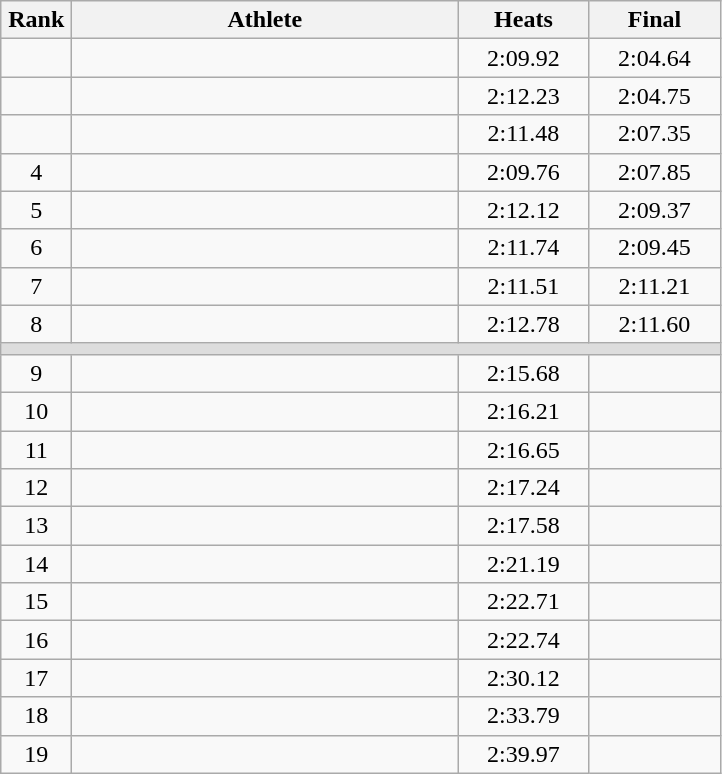<table class=wikitable style="text-align:center">
<tr>
<th width=40>Rank</th>
<th width=250>Athlete</th>
<th width=80>Heats</th>
<th width=80>Final</th>
</tr>
<tr>
<td></td>
<td align=left></td>
<td>2:09.92</td>
<td>2:04.64</td>
</tr>
<tr>
<td></td>
<td align=left></td>
<td>2:12.23</td>
<td>2:04.75</td>
</tr>
<tr>
<td></td>
<td align=left></td>
<td>2:11.48</td>
<td>2:07.35</td>
</tr>
<tr>
<td>4</td>
<td align=left></td>
<td>2:09.76</td>
<td>2:07.85</td>
</tr>
<tr>
<td>5</td>
<td align=left></td>
<td>2:12.12</td>
<td>2:09.37</td>
</tr>
<tr>
<td>6</td>
<td align=left></td>
<td>2:11.74</td>
<td>2:09.45</td>
</tr>
<tr>
<td>7</td>
<td align=left></td>
<td>2:11.51</td>
<td>2:11.21</td>
</tr>
<tr>
<td>8</td>
<td align=left></td>
<td>2:12.78</td>
<td>2:11.60</td>
</tr>
<tr bgcolor=#DDDDDD>
<td colspan=4></td>
</tr>
<tr>
<td>9</td>
<td align=left></td>
<td>2:15.68</td>
<td></td>
</tr>
<tr>
<td>10</td>
<td align=left></td>
<td>2:16.21</td>
<td></td>
</tr>
<tr>
<td>11</td>
<td align=left></td>
<td>2:16.65</td>
<td></td>
</tr>
<tr>
<td>12</td>
<td align=left></td>
<td>2:17.24</td>
<td></td>
</tr>
<tr>
<td>13</td>
<td align=left></td>
<td>2:17.58</td>
<td></td>
</tr>
<tr>
<td>14</td>
<td align=left></td>
<td>2:21.19</td>
<td></td>
</tr>
<tr>
<td>15</td>
<td align=left></td>
<td>2:22.71</td>
<td></td>
</tr>
<tr>
<td>16</td>
<td align=left></td>
<td>2:22.74</td>
<td></td>
</tr>
<tr>
<td>17</td>
<td align=left></td>
<td>2:30.12</td>
<td></td>
</tr>
<tr>
<td>18</td>
<td align=left></td>
<td>2:33.79</td>
<td></td>
</tr>
<tr>
<td>19</td>
<td align=left></td>
<td>2:39.97</td>
<td></td>
</tr>
</table>
